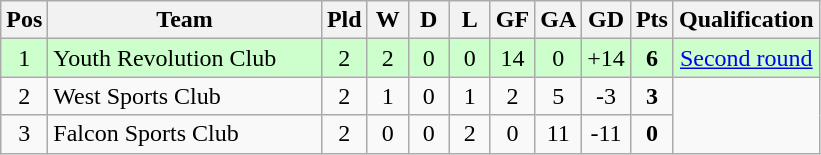<table class="wikitable" style="text-align:center">
<tr>
<th style="width:20px;" abbr="Position">Pos</th>
<th width=175>Team</th>
<th style="width:20px;" abbr="Played">Pld</th>
<th style="width:20px;" abbr="Won">W</th>
<th style="width:20px;" abbr="Drawn">D</th>
<th style="width:20px;" abbr="Lost">L</th>
<th style="width:20px;" abbr="Goals for">GF</th>
<th style="width:20px;" abbr="Goals against">GA</th>
<th style="width:20px;" abbr="Goal difference">GD</th>
<th style="width:20px;" abbr="Points">Pts</th>
<th style="width:20px;">Qualification</th>
</tr>
<tr style="background:#cfc;">
<td>1</td>
<td align=left>Youth Revolution Club</td>
<td>2</td>
<td>2</td>
<td>0</td>
<td>0</td>
<td>14</td>
<td>0</td>
<td>+14</td>
<td><strong>6</strong></td>
<td><a href='#'>Second round</a></td>
</tr>
<tr>
<td>2</td>
<td align=left>West Sports Club</td>
<td>2</td>
<td>1</td>
<td>0</td>
<td>1</td>
<td>2</td>
<td>5</td>
<td>-3</td>
<td><strong>3</strong></td>
</tr>
<tr>
<td>3</td>
<td align=left>Falcon Sports Club</td>
<td>2</td>
<td>0</td>
<td>0</td>
<td>2</td>
<td>0</td>
<td>11</td>
<td>-11</td>
<td><strong>0</strong></td>
</tr>
</table>
